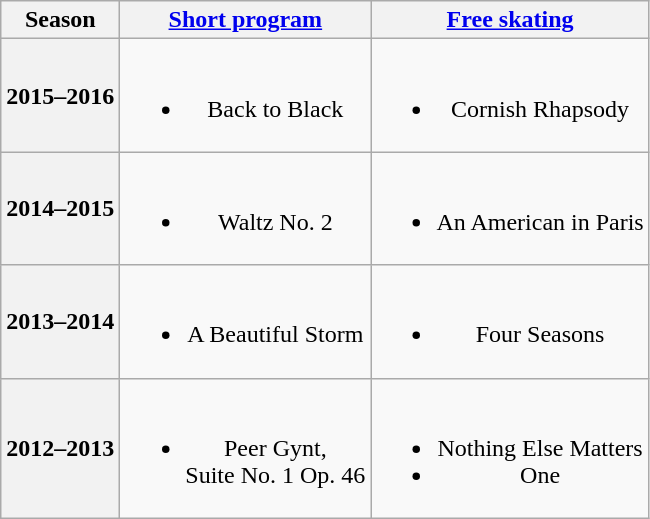<table class=wikitable style=text-align:center>
<tr>
<th>Season</th>
<th><a href='#'>Short program</a></th>
<th><a href='#'>Free skating</a></th>
</tr>
<tr>
<th>2015–2016 <br> </th>
<td><br><ul><li>Back to Black</li></ul></td>
<td><br><ul><li>Cornish Rhapsody <br></li></ul></td>
</tr>
<tr>
<th>2014–2015 <br> </th>
<td><br><ul><li>Waltz No. 2 <br></li></ul></td>
<td><br><ul><li>An American in Paris <br></li></ul></td>
</tr>
<tr>
<th>2013–2014 <br> </th>
<td><br><ul><li>A Beautiful Storm <br></li></ul></td>
<td><br><ul><li>Four Seasons <br></li></ul></td>
</tr>
<tr>
<th>2012–2013 <br> </th>
<td><br><ul><li>Peer Gynt,<br> Suite No. 1 Op. 46 <br></li></ul></td>
<td><br><ul><li>Nothing Else Matters <br></li><li>One <br></li></ul></td>
</tr>
</table>
